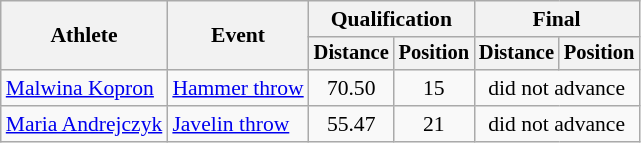<table class="wikitable" style="text-align:center; font-size:90%">
<tr>
<th rowspan="2">Athlete</th>
<th rowspan="2">Event</th>
<th colspan="2">Qualification</th>
<th colspan="2">Final</th>
</tr>
<tr style="font-size:95%">
<th>Distance</th>
<th>Position</th>
<th>Distance</th>
<th>Position</th>
</tr>
<tr>
<td style="text-align:left"><a href='#'>Malwina Kopron</a></td>
<td style="text-align:left"><a href='#'>Hammer throw</a></td>
<td>70.50</td>
<td>15</td>
<td colspan=2>did not advance</td>
</tr>
<tr>
<td style="text-align:left"><a href='#'>Maria Andrejczyk</a></td>
<td style="text-align:left"><a href='#'>Javelin throw</a></td>
<td>55.47</td>
<td>21</td>
<td colspan=2>did not advance</td>
</tr>
</table>
